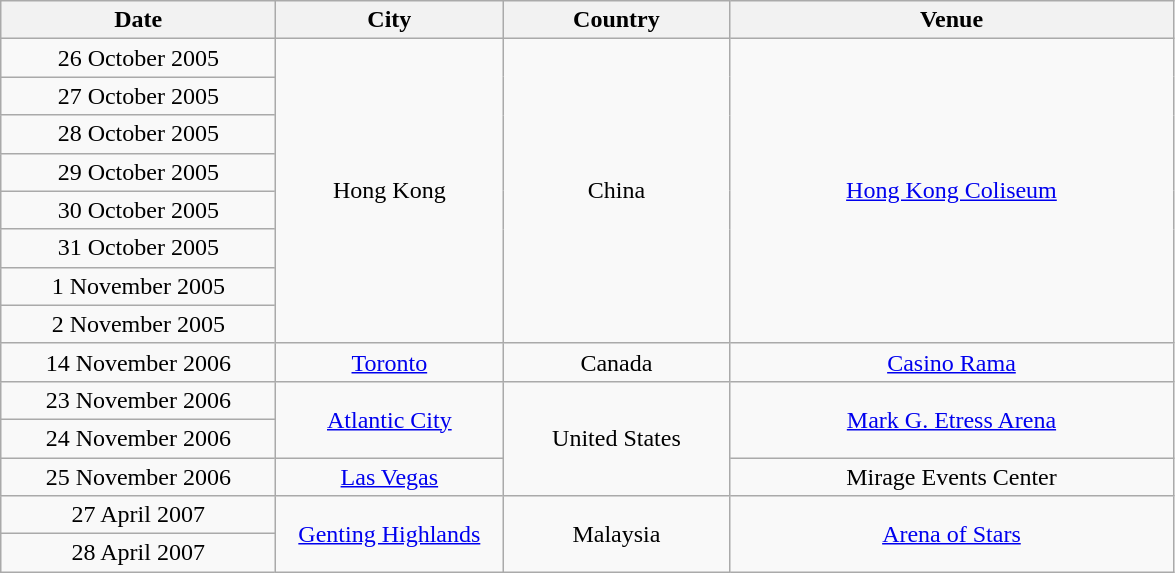<table class="wikitable" style="text-align:center;">
<tr>
<th scope="col" style="width:11em;">Date</th>
<th scope="col" style="width:9em;">City</th>
<th scope="col" style="width:9em;">Country</th>
<th scope="col" style="width:18em;">Venue</th>
</tr>
<tr>
<td>26 October 2005</td>
<td rowspan="8">Hong Kong</td>
<td rowspan="8">China</td>
<td rowspan="8"><a href='#'>Hong Kong Coliseum</a></td>
</tr>
<tr>
<td>27 October 2005</td>
</tr>
<tr>
<td>28 October 2005</td>
</tr>
<tr>
<td>29 October 2005</td>
</tr>
<tr>
<td>30 October 2005</td>
</tr>
<tr>
<td>31 October 2005</td>
</tr>
<tr>
<td>1 November 2005</td>
</tr>
<tr>
<td>2 November 2005</td>
</tr>
<tr>
<td>14 November 2006</td>
<td><a href='#'>Toronto</a></td>
<td>Canada</td>
<td><a href='#'>Casino Rama</a></td>
</tr>
<tr>
<td>23 November 2006</td>
<td rowspan="2"><a href='#'>Atlantic City</a></td>
<td rowspan="3">United States</td>
<td rowspan="2"><a href='#'>Mark G. Etress Arena</a></td>
</tr>
<tr>
<td>24 November 2006</td>
</tr>
<tr>
<td>25 November 2006</td>
<td><a href='#'>Las Vegas</a></td>
<td>Mirage Events Center</td>
</tr>
<tr>
<td>27 April 2007</td>
<td rowspan="2"><a href='#'>Genting Highlands</a></td>
<td rowspan="2">Malaysia</td>
<td rowspan="2"><a href='#'>Arena of Stars</a></td>
</tr>
<tr>
<td>28 April 2007</td>
</tr>
</table>
